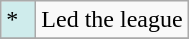<table class="wikitable">
<tr>
<td style="background:#CFECEC; width:1em">*</td>
<td>Led the league</td>
</tr>
<tr>
</tr>
</table>
